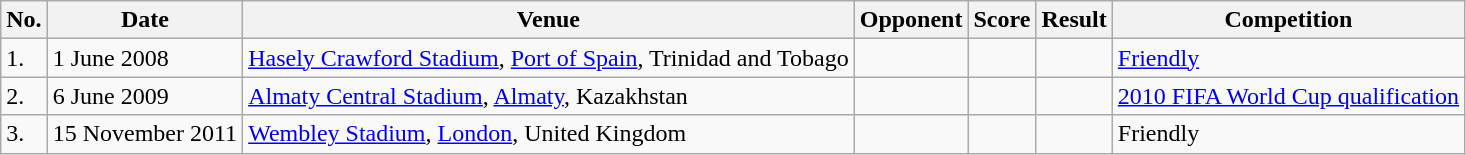<table class="wikitable plainrowheaders sortable">
<tr>
<th scope=col>No.</th>
<th scope=col>Date</th>
<th scope=col>Venue</th>
<th scope=col>Opponent</th>
<th scope=col>Score</th>
<th scope=col>Result</th>
<th scope=col>Competition</th>
</tr>
<tr>
<td>1.</td>
<td>1 June 2008</td>
<td><a href='#'>Hasely Crawford Stadium</a>, <a href='#'>Port of Spain</a>, Trinidad and Tobago</td>
<td></td>
<td></td>
<td></td>
<td><a href='#'>Friendly</a></td>
</tr>
<tr>
<td>2.</td>
<td>6 June 2009</td>
<td><a href='#'>Almaty Central Stadium</a>, <a href='#'>Almaty</a>, Kazakhstan</td>
<td></td>
<td></td>
<td></td>
<td><a href='#'>2010 FIFA World Cup qualification</a></td>
</tr>
<tr>
<td>3.</td>
<td>15 November 2011</td>
<td><a href='#'>Wembley Stadium</a>, <a href='#'>London</a>, United Kingdom</td>
<td></td>
<td></td>
<td></td>
<td>Friendly</td>
</tr>
</table>
